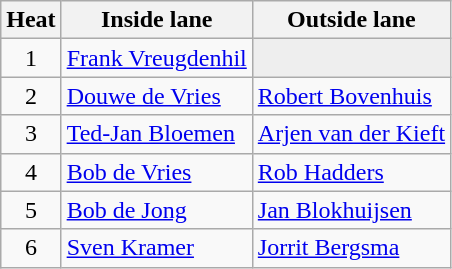<table class="wikitable">
<tr>
<th>Heat</th>
<th>Inside lane</th>
<th>Outside lane</th>
</tr>
<tr>
<td align="center">1</td>
<td><a href='#'>Frank Vreugdenhil</a></td>
<td bgcolor=#EEEEEE></td>
</tr>
<tr>
<td align="center">2</td>
<td><a href='#'>Douwe de Vries</a></td>
<td><a href='#'>Robert Bovenhuis</a></td>
</tr>
<tr>
<td align="center">3</td>
<td><a href='#'>Ted-Jan Bloemen</a></td>
<td><a href='#'>Arjen van der Kieft</a></td>
</tr>
<tr>
<td align="center">4</td>
<td><a href='#'>Bob de Vries</a></td>
<td><a href='#'>Rob Hadders</a></td>
</tr>
<tr>
<td align="center">5</td>
<td><a href='#'>Bob de Jong</a></td>
<td><a href='#'>Jan Blokhuijsen</a></td>
</tr>
<tr>
<td align="center">6</td>
<td><a href='#'>Sven Kramer</a></td>
<td><a href='#'>Jorrit Bergsma</a></td>
</tr>
</table>
